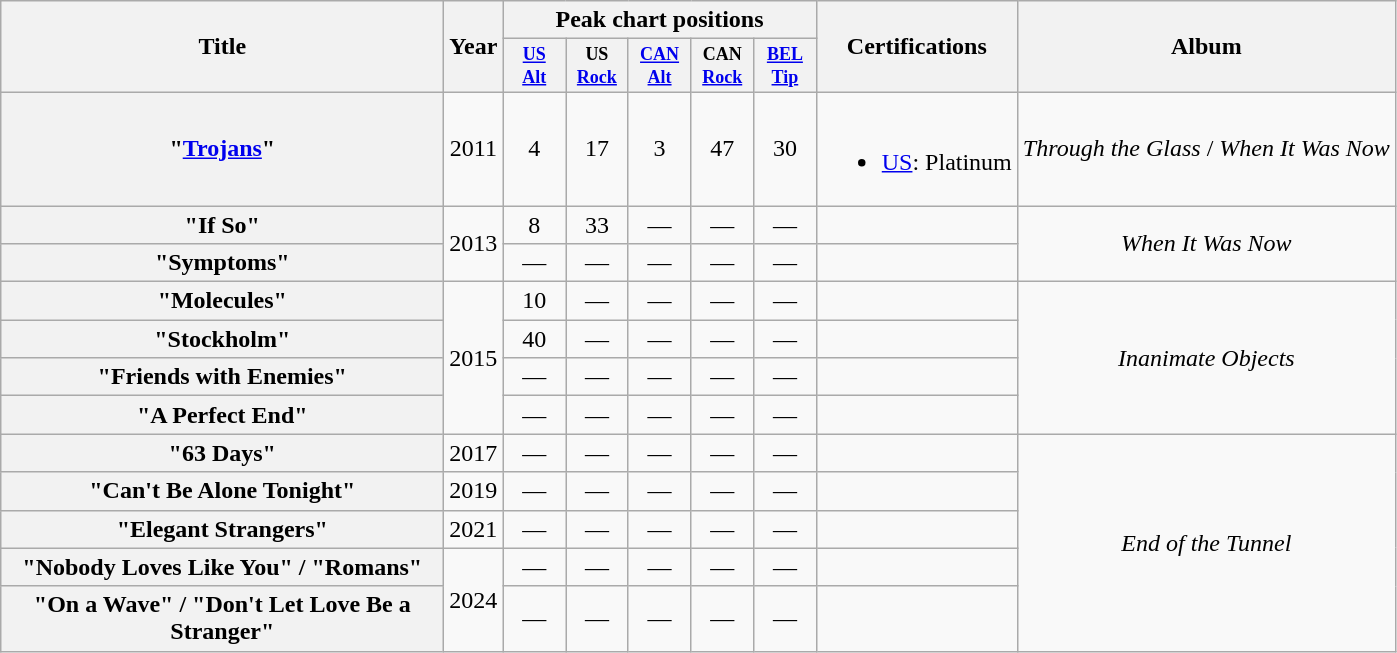<table class="wikitable plainrowheaders" style="text-align:center;">
<tr>
<th scope="col" rowspan="2" style="width:18em;">Title</th>
<th scope="col" rowspan="2">Year</th>
<th scope="col" colspan="5">Peak chart positions</th>
<th scope="col" rowspan="2">Certifications</th>
<th scope="col" rowspan="2">Album</th>
</tr>
<tr style="font-size:smaller;">
<th scope="col" style="width:3em;font-size:90%;"><a href='#'>US</a><br><a href='#'>Alt</a><br></th>
<th scope="col" style="width:3em;font-size:90%;">US<br><a href='#'>Rock</a><br></th>
<th scope="col" style="width:3em;font-size:90%;"><a href='#'>CAN</a><br><a href='#'>Alt</a><br></th>
<th scope="col" style="width:3em;font-size:90%;">CAN<br><a href='#'>Rock</a><br></th>
<th scope="col" style="width:3em;font-size:90%;"><a href='#'>BEL</a><br><a href='#'>Tip</a><br></th>
</tr>
<tr>
<th scope="row">"<a href='#'>Trojans</a>"</th>
<td>2011</td>
<td>4</td>
<td>17</td>
<td>3</td>
<td>47</td>
<td>30</td>
<td><br><ul><li><a href='#'>US</a>: Platinum</li></ul></td>
<td align="left"><em>Through the Glass</em> / <em>When It Was Now</em></td>
</tr>
<tr>
<th scope="row">"If So"</th>
<td rowspan="2">2013</td>
<td>8</td>
<td>33</td>
<td>—</td>
<td>—</td>
<td>—</td>
<td></td>
<td rowspan="2"><em>When It Was Now</em></td>
</tr>
<tr>
<th scope="row">"Symptoms"</th>
<td>—</td>
<td>—</td>
<td>—</td>
<td>—</td>
<td>—</td>
<td></td>
</tr>
<tr>
<th scope="row">"Molecules"</th>
<td rowspan="4">2015</td>
<td>10</td>
<td>—</td>
<td>—</td>
<td>—</td>
<td>—</td>
<td></td>
<td rowspan="4"><em>Inanimate Objects</em></td>
</tr>
<tr>
<th scope="row">"Stockholm"</th>
<td>40</td>
<td>—</td>
<td>—</td>
<td>—</td>
<td>—</td>
<td></td>
</tr>
<tr>
<th scope="row">"Friends with Enemies"</th>
<td>—</td>
<td>—</td>
<td>—</td>
<td>—</td>
<td>—</td>
<td></td>
</tr>
<tr>
<th scope="row">"A Perfect End"</th>
<td>—</td>
<td>—</td>
<td>—</td>
<td>—</td>
<td>—</td>
<td></td>
</tr>
<tr>
<th scope="row">"63 Days"</th>
<td>2017</td>
<td>—</td>
<td>—</td>
<td>—</td>
<td>—</td>
<td>—</td>
<td></td>
<td rowspan="5"><em>End of the Tunnel</em></td>
</tr>
<tr>
<th scope="row">"Can't Be Alone Tonight"</th>
<td>2019</td>
<td>—</td>
<td>—</td>
<td>—</td>
<td>—</td>
<td>—</td>
<td></td>
</tr>
<tr>
<th scope="row">"Elegant Strangers"</th>
<td>2021</td>
<td>—</td>
<td>—</td>
<td>—</td>
<td>—</td>
<td>—</td>
<td></td>
</tr>
<tr>
<th scope="row">"Nobody Loves Like You" / "Romans"</th>
<td rowspan="2">2024</td>
<td>—</td>
<td>—</td>
<td>—</td>
<td>—</td>
<td>—</td>
<td></td>
</tr>
<tr>
<th scope="row">"On a Wave" / "Don't Let Love Be a Stranger"</th>
<td>—</td>
<td>—</td>
<td>—</td>
<td>—</td>
<td>—</td>
<td></td>
</tr>
</table>
